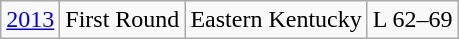<table class="wikitable">
<tr align="center">
<td><a href='#'>2013</a></td>
<td>First Round</td>
<td>Eastern Kentucky</td>
<td>L 62–69</td>
</tr>
</table>
